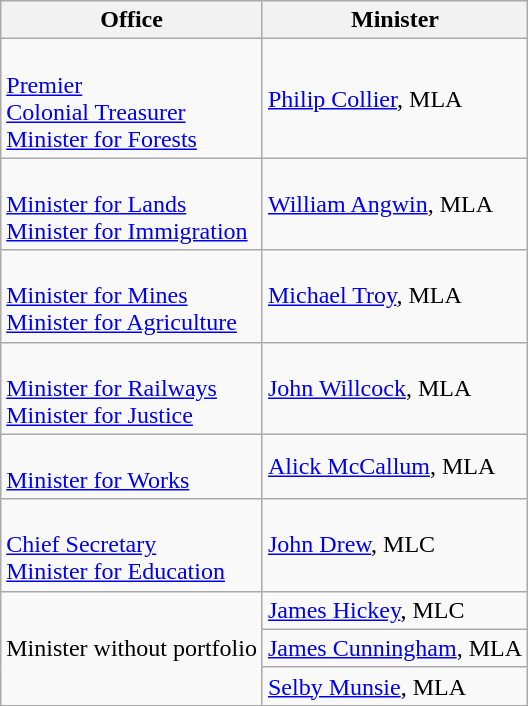<table class="wikitable">
<tr>
<th>Office</th>
<th>Minister</th>
</tr>
<tr>
<td><br><a href='#'>Premier</a><br>
<a href='#'>Colonial Treasurer</a><br>
<a href='#'>Minister for Forests</a><br></td>
<td><a href='#'>Philip Collier</a>, MLA</td>
</tr>
<tr>
<td><br><a href='#'>Minister for Lands</a><br>
<a href='#'>Minister for Immigration</a><br></td>
<td><a href='#'>William Angwin</a>, MLA</td>
</tr>
<tr>
<td><br><a href='#'>Minister for Mines</a><br>
<a href='#'>Minister for Agriculture</a><br></td>
<td><a href='#'>Michael Troy</a>, MLA</td>
</tr>
<tr>
<td><br><a href='#'>Minister for Railways</a><br>
<a href='#'>Minister for Justice</a><br></td>
<td><a href='#'>John Willcock</a>, MLA</td>
</tr>
<tr>
<td><br><a href='#'>Minister for Works</a><br></td>
<td><a href='#'>Alick McCallum</a>, MLA</td>
</tr>
<tr>
<td><br><a href='#'>Chief Secretary</a><br>
<a href='#'>Minister for Education</a><br></td>
<td><a href='#'>John Drew</a>, MLC</td>
</tr>
<tr>
<td rowspan=3>Minister without portfolio</td>
<td><a href='#'>James Hickey</a>, MLC</td>
</tr>
<tr>
<td><a href='#'>James Cunningham</a>, MLA</td>
</tr>
<tr>
<td><a href='#'>Selby Munsie</a>, MLA</td>
</tr>
</table>
